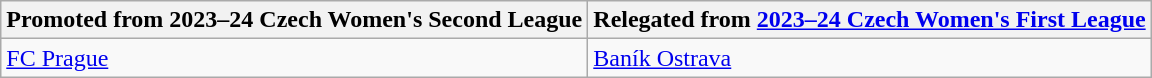<table class="wikitable">
<tr>
<th>Promoted from 2023–24 Czech Women's Second League</th>
<th>Relegated from <a href='#'>2023–24 Czech Women's First League</a></th>
</tr>
<tr>
<td><a href='#'>FC Prague</a></td>
<td><a href='#'>Baník Ostrava</a></td>
</tr>
</table>
